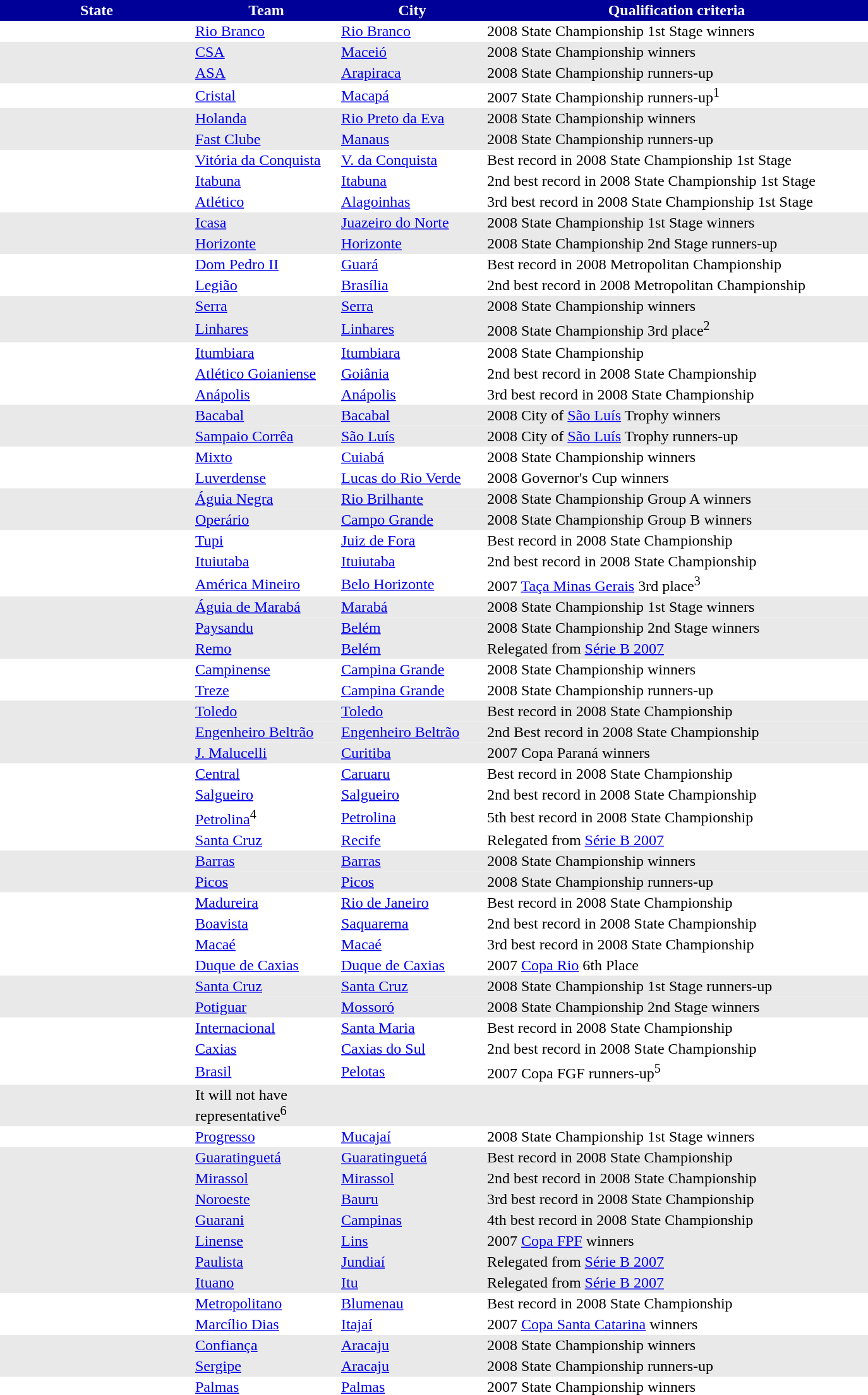<table border="0" cellpadding="2" style="border-collapse: collapse;">
<tr>
<th style="background: #009; color: #fff; width:200px">State</th>
<th style="background: #009; color: #fff; width:150px">Team</th>
<th style="background: #009; color: #fff; width:150px">City</th>
<th style="background: #009; color: #fff; width:400px">Qualification criteria</th>
</tr>
<tr>
<td></td>
<td><a href='#'>Rio Branco</a></td>
<td><a href='#'>Rio Branco</a></td>
<td>2008 State Championship 1st Stage winners</td>
</tr>
<tr style="background: #e9e9e9;" |->
<td rowspan="2"></td>
<td><a href='#'>CSA</a></td>
<td><a href='#'>Maceió</a></td>
<td>2008 State Championship winners</td>
</tr>
<tr style="background: #e9e9e9;" |->
<td><a href='#'>ASA</a></td>
<td><a href='#'>Arapiraca</a></td>
<td>2008 State Championship runners-up</td>
</tr>
<tr>
<td></td>
<td><a href='#'>Cristal</a></td>
<td><a href='#'>Macapá</a></td>
<td>2007 State Championship runners-up<sup>1</sup></td>
</tr>
<tr style="background: #e9e9e9;" |->
<td rowspan="2"></td>
<td><a href='#'>Holanda</a></td>
<td><a href='#'>Rio Preto da Eva</a></td>
<td>2008 State Championship winners</td>
</tr>
<tr style="background: #e9e9e9;" |->
<td><a href='#'>Fast Clube</a></td>
<td><a href='#'>Manaus</a></td>
<td>2008 State Championship runners-up</td>
</tr>
<tr>
<td rowspan="3"></td>
<td><a href='#'>Vitória da Conquista</a></td>
<td><a href='#'>V. da Conquista</a></td>
<td>Best record in 2008 State Championship 1st Stage</td>
</tr>
<tr>
<td><a href='#'>Itabuna</a></td>
<td><a href='#'>Itabuna</a></td>
<td>2nd best record in 2008 State Championship 1st Stage</td>
</tr>
<tr>
<td><a href='#'>Atlético</a></td>
<td><a href='#'>Alagoinhas</a></td>
<td>3rd best record in 2008 State Championship 1st Stage</td>
</tr>
<tr style="background: #e9e9e9;" |->
<td rowspan="2"></td>
<td><a href='#'>Icasa</a></td>
<td><a href='#'>Juazeiro do Norte</a></td>
<td>2008 State Championship 1st Stage winners</td>
</tr>
<tr style="background: #e9e9e9;" |->
<td><a href='#'>Horizonte</a></td>
<td><a href='#'>Horizonte</a></td>
<td>2008 State Championship 2nd Stage runners-up</td>
</tr>
<tr>
<td rowspan="2"></td>
<td><a href='#'>Dom Pedro II</a></td>
<td><a href='#'>Guará</a></td>
<td>Best record in 2008 Metropolitan Championship</td>
</tr>
<tr>
<td><a href='#'>Legião</a></td>
<td><a href='#'>Brasília</a></td>
<td>2nd best record in 2008 Metropolitan Championship</td>
</tr>
<tr style="background: #e9e9e9;" |->
<td rowspan="2"></td>
<td><a href='#'>Serra</a></td>
<td><a href='#'>Serra</a></td>
<td>2008 State Championship winners</td>
</tr>
<tr style="background: #e9e9e9;" |->
<td><a href='#'>Linhares</a></td>
<td><a href='#'>Linhares</a></td>
<td>2008 State Championship 3rd place<sup>2</sup></td>
</tr>
<tr>
<td rowspan="3"></td>
<td><a href='#'>Itumbiara</a></td>
<td><a href='#'>Itumbiara</a></td>
<td>2008 State Championship</td>
</tr>
<tr>
<td><a href='#'>Atlético Goianiense</a></td>
<td><a href='#'>Goiânia</a></td>
<td>2nd best record in 2008 State Championship</td>
</tr>
<tr>
<td><a href='#'>Anápolis</a></td>
<td><a href='#'>Anápolis</a></td>
<td>3rd best record in 2008 State Championship</td>
</tr>
<tr style="background: #e9e9e9;" |->
<td rowspan="2"></td>
<td><a href='#'>Bacabal</a></td>
<td><a href='#'>Bacabal</a></td>
<td>2008 City of <a href='#'>São Luís</a> Trophy winners</td>
</tr>
<tr style="background: #e9e9e9;" |->
<td><a href='#'>Sampaio Corrêa</a></td>
<td><a href='#'>São Luís</a></td>
<td>2008 City of <a href='#'>São Luís</a> Trophy runners-up</td>
</tr>
<tr>
<td rowspan="2"></td>
<td><a href='#'>Mixto</a></td>
<td><a href='#'>Cuiabá</a></td>
<td>2008 State Championship winners</td>
</tr>
<tr>
<td><a href='#'>Luverdense</a></td>
<td><a href='#'>Lucas do Rio Verde</a></td>
<td>2008 Governor's Cup winners</td>
</tr>
<tr style="background: #e9e9e9;" |->
<td rowspan="2"></td>
<td><a href='#'>Águia Negra</a></td>
<td><a href='#'>Rio Brilhante</a></td>
<td>2008 State Championship Group A winners</td>
</tr>
<tr style="background: #e9e9e9;" |->
<td><a href='#'>Operário</a></td>
<td><a href='#'>Campo Grande</a></td>
<td>2008 State Championship Group B winners</td>
</tr>
<tr>
<td rowspan="3"></td>
<td><a href='#'>Tupi</a></td>
<td><a href='#'>Juiz de Fora</a></td>
<td>Best record in 2008 State Championship</td>
</tr>
<tr>
<td><a href='#'>Ituiutaba</a></td>
<td><a href='#'>Ituiutaba</a></td>
<td>2nd best record in 2008 State Championship</td>
</tr>
<tr>
<td><a href='#'>América Mineiro</a></td>
<td><a href='#'>Belo Horizonte</a></td>
<td>2007 <a href='#'>Taça Minas Gerais</a> 3rd place<sup>3</sup></td>
</tr>
<tr style="background: #e9e9e9;" |->
<td rowspan="3"></td>
<td><a href='#'>Águia de Marabá</a></td>
<td><a href='#'>Marabá</a></td>
<td>2008 State Championship 1st Stage winners</td>
</tr>
<tr style="background: #e9e9e9;" |->
<td><a href='#'>Paysandu</a></td>
<td><a href='#'>Belém</a></td>
<td>2008 State Championship 2nd Stage winners</td>
</tr>
<tr style="background: #e9e9e9;" |->
<td><a href='#'>Remo</a></td>
<td><a href='#'>Belém</a></td>
<td>Relegated from <a href='#'>Série B 2007</a></td>
</tr>
<tr>
<td rowspan="2"></td>
<td><a href='#'>Campinense</a></td>
<td><a href='#'>Campina Grande</a></td>
<td>2008 State Championship winners</td>
</tr>
<tr>
<td><a href='#'>Treze</a></td>
<td><a href='#'>Campina Grande</a></td>
<td>2008 State Championship runners-up</td>
</tr>
<tr style="background: #e9e9e9;" |->
<td rowspan="3"></td>
<td><a href='#'>Toledo</a></td>
<td><a href='#'>Toledo</a></td>
<td>Best record in 2008 State Championship</td>
</tr>
<tr style="background: #e9e9e9;" |->
<td><a href='#'>Engenheiro Beltrão</a></td>
<td><a href='#'>Engenheiro Beltrão</a></td>
<td>2nd Best record in 2008 State Championship</td>
</tr>
<tr style="background: #e9e9e9;" |->
<td><a href='#'>J. Malucelli</a></td>
<td><a href='#'>Curitiba</a></td>
<td>2007 Copa Paraná winners</td>
</tr>
<tr>
<td rowspan="4"></td>
<td><a href='#'>Central</a></td>
<td><a href='#'>Caruaru</a></td>
<td>Best record in 2008 State Championship</td>
</tr>
<tr>
<td><a href='#'>Salgueiro</a></td>
<td><a href='#'>Salgueiro</a></td>
<td>2nd best record in 2008 State Championship</td>
</tr>
<tr>
<td><a href='#'>Petrolina</a><sup>4</sup></td>
<td><a href='#'>Petrolina</a></td>
<td>5th best record in 2008 State Championship</td>
</tr>
<tr>
<td><a href='#'>Santa Cruz</a></td>
<td><a href='#'>Recife</a></td>
<td>Relegated from <a href='#'>Série B 2007</a></td>
</tr>
<tr style="background: #e9e9e9;" |->
<td rowspan="2"></td>
<td><a href='#'>Barras</a></td>
<td><a href='#'>Barras</a></td>
<td>2008 State Championship winners</td>
</tr>
<tr style="background: #e9e9e9;" |->
<td><a href='#'>Picos</a></td>
<td><a href='#'>Picos</a></td>
<td>2008 State Championship runners-up</td>
</tr>
<tr>
<td rowspan="4"></td>
<td><a href='#'>Madureira</a></td>
<td><a href='#'>Rio de Janeiro</a></td>
<td>Best record in 2008 State Championship</td>
</tr>
<tr>
<td><a href='#'>Boavista</a></td>
<td><a href='#'>Saquarema</a></td>
<td>2nd best record in 2008 State Championship</td>
</tr>
<tr>
<td><a href='#'>Macaé</a></td>
<td><a href='#'>Macaé</a></td>
<td>3rd best record in 2008 State Championship</td>
</tr>
<tr>
<td><a href='#'>Duque de Caxias</a></td>
<td><a href='#'>Duque de Caxias</a></td>
<td>2007 <a href='#'>Copa Rio</a> 6th Place</td>
</tr>
<tr style="background: #e9e9e9;" |->
<td rowspan="2"></td>
<td><a href='#'>Santa Cruz</a></td>
<td><a href='#'>Santa Cruz</a></td>
<td>2008 State Championship 1st Stage runners-up</td>
</tr>
<tr style="background: #e9e9e9;" |->
<td><a href='#'>Potiguar</a></td>
<td><a href='#'>Mossoró</a></td>
<td>2008 State Championship 2nd Stage winners</td>
</tr>
<tr>
<td rowspan="3"></td>
<td><a href='#'>Internacional</a></td>
<td><a href='#'>Santa Maria</a></td>
<td>Best record in 2008 State Championship</td>
</tr>
<tr>
<td><a href='#'>Caxias</a></td>
<td><a href='#'>Caxias do Sul</a></td>
<td>2nd best record in 2008 State Championship</td>
</tr>
<tr>
<td><a href='#'>Brasil</a></td>
<td><a href='#'>Pelotas</a></td>
<td>2007 Copa FGF runners-up<sup>5</sup></td>
</tr>
<tr style="background: #e9e9e9;" |->
<td></td>
<td>It will not have representative<sup>6</sup></td>
<td></td>
<td></td>
</tr>
<tr>
<td></td>
<td><a href='#'>Progresso</a></td>
<td><a href='#'>Mucajaí</a></td>
<td>2008 State Championship 1st Stage winners</td>
</tr>
<tr style="background: #e9e9e9;" |->
<td rowspan="7"></td>
<td><a href='#'>Guaratinguetá</a></td>
<td><a href='#'>Guaratinguetá</a></td>
<td>Best record in 2008 State Championship</td>
</tr>
<tr style="background: #e9e9e9;" |->
<td><a href='#'>Mirassol</a></td>
<td><a href='#'>Mirassol</a></td>
<td>2nd best record in 2008 State Championship</td>
</tr>
<tr style="background: #e9e9e9;" |->
<td><a href='#'>Noroeste</a></td>
<td><a href='#'>Bauru</a></td>
<td>3rd best record in 2008 State Championship</td>
</tr>
<tr style="background: #e9e9e9;" |->
<td><a href='#'>Guarani</a></td>
<td><a href='#'>Campinas</a></td>
<td>4th best record in 2008 State Championship</td>
</tr>
<tr style="background: #e9e9e9;" |->
<td><a href='#'>Linense</a></td>
<td><a href='#'>Lins</a></td>
<td>2007 <a href='#'>Copa FPF</a> winners</td>
</tr>
<tr style="background: #e9e9e9;" |->
<td><a href='#'>Paulista</a></td>
<td><a href='#'>Jundiaí</a></td>
<td>Relegated from <a href='#'>Série B 2007</a></td>
</tr>
<tr style="background: #e9e9e9;" |->
<td><a href='#'>Ituano</a></td>
<td><a href='#'>Itu</a></td>
<td>Relegated from <a href='#'>Série B 2007</a></td>
</tr>
<tr>
<td rowspan="2"></td>
<td><a href='#'>Metropolitano</a></td>
<td><a href='#'>Blumenau</a></td>
<td>Best record in 2008 State Championship</td>
</tr>
<tr>
<td><a href='#'>Marcílio Dias</a></td>
<td><a href='#'>Itajaí</a></td>
<td>2007 <a href='#'>Copa Santa Catarina</a> winners</td>
</tr>
<tr style="background: #e9e9e9;" |->
<td rowspan="2"></td>
<td><a href='#'>Confiança</a></td>
<td><a href='#'>Aracaju</a></td>
<td>2008 State Championship winners</td>
</tr>
<tr style="background: #e9e9e9;" |->
<td><a href='#'>Sergipe</a></td>
<td><a href='#'>Aracaju</a></td>
<td>2008 State Championship runners-up</td>
</tr>
<tr>
<td rowspan="2"></td>
<td><a href='#'>Palmas</a></td>
<td><a href='#'>Palmas</a></td>
<td>2007 State Championship winners</td>
</tr>
</table>
